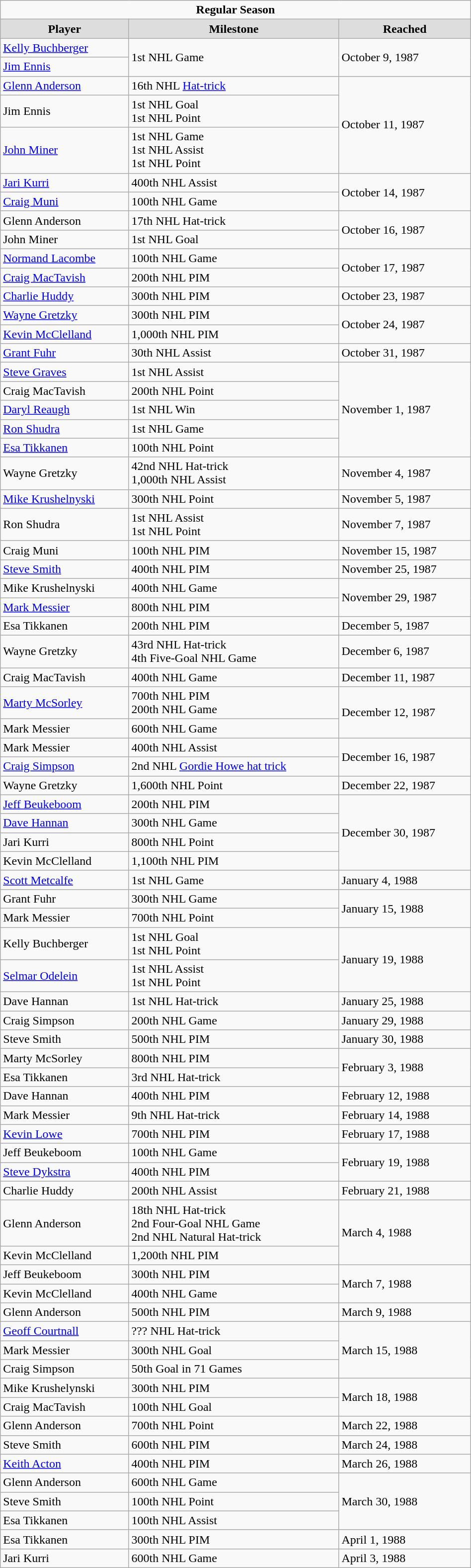<table class="wikitable" style="width:50%;">
<tr>
<td colspan="10" style="text-align:center;"><strong>Regular Season</strong></td>
</tr>
<tr style="text-align:center; background:#ddd;">
<td><strong>Player</strong></td>
<td><strong>Milestone</strong></td>
<td><strong>Reached</strong></td>
</tr>
<tr>
<td><a href='#'>Kelly Buchberger</a></td>
<td rowspan="2">1st NHL Game</td>
<td rowspan="2">October 9, 1987</td>
</tr>
<tr>
<td><a href='#'>Jim Ennis</a></td>
</tr>
<tr>
<td><a href='#'>Glenn Anderson</a></td>
<td>16th NHL <a href='#'>Hat-trick</a></td>
<td rowspan="3">October 11, 1987</td>
</tr>
<tr>
<td>Jim Ennis</td>
<td>1st NHL Goal<br>1st NHL Point</td>
</tr>
<tr>
<td><a href='#'>John Miner</a></td>
<td>1st NHL Game<br>1st NHL Assist<br>1st NHL Point</td>
</tr>
<tr>
<td><a href='#'>Jari Kurri</a></td>
<td>400th NHL Assist</td>
<td rowspan="2">October 14, 1987</td>
</tr>
<tr>
<td><a href='#'>Craig Muni</a></td>
<td>100th NHL Game</td>
</tr>
<tr>
<td>Glenn Anderson</td>
<td>17th NHL Hat-trick</td>
<td rowspan="2">October 16, 1987</td>
</tr>
<tr>
<td>John Miner</td>
<td>1st NHL Goal</td>
</tr>
<tr>
<td><a href='#'>Normand Lacombe</a></td>
<td>100th NHL Game</td>
<td rowspan="2">October 17, 1987</td>
</tr>
<tr>
<td><a href='#'>Craig MacTavish</a></td>
<td>200th NHL PIM</td>
</tr>
<tr>
<td><a href='#'>Charlie Huddy</a></td>
<td>300th NHL PIM</td>
<td>October 23, 1987</td>
</tr>
<tr>
<td><a href='#'>Wayne Gretzky</a></td>
<td>300th NHL PIM</td>
<td rowspan="2">October 24, 1987</td>
</tr>
<tr>
<td><a href='#'>Kevin McClelland</a></td>
<td>1,000th NHL PIM</td>
</tr>
<tr>
<td><a href='#'>Grant Fuhr</a></td>
<td>30th NHL Assist</td>
<td>October 31, 1987</td>
</tr>
<tr>
<td><a href='#'>Steve Graves</a></td>
<td>1st NHL Assist</td>
<td rowspan="5">November 1, 1987</td>
</tr>
<tr>
<td>Craig MacTavish</td>
<td>200th NHL Point</td>
</tr>
<tr>
<td><a href='#'>Daryl Reaugh</a></td>
<td>1st NHL Win</td>
</tr>
<tr>
<td><a href='#'>Ron Shudra</a></td>
<td>1st NHL Game</td>
</tr>
<tr>
<td><a href='#'>Esa Tikkanen</a></td>
<td>100th NHL Point</td>
</tr>
<tr>
<td>Wayne Gretzky</td>
<td>42nd NHL Hat-trick<br>1,000th NHL Assist</td>
<td>November 4, 1987</td>
</tr>
<tr>
<td><a href='#'>Mike Krushelnyski</a></td>
<td>300th NHL Point</td>
<td>November 5, 1987</td>
</tr>
<tr>
<td>Ron Shudra</td>
<td>1st NHL Assist<br>1st NHL Point</td>
<td>November 7, 1987</td>
</tr>
<tr>
<td>Craig Muni</td>
<td>100th NHL PIM</td>
<td>November 15, 1987</td>
</tr>
<tr>
<td><a href='#'>Steve Smith</a></td>
<td>400th NHL PIM</td>
<td>November 25, 1987</td>
</tr>
<tr>
<td>Mike Krushelnyski</td>
<td>400th NHL Game</td>
<td rowspan="2">November 29, 1987</td>
</tr>
<tr>
<td><a href='#'>Mark Messier</a></td>
<td>800th NHL PIM</td>
</tr>
<tr>
<td>Esa Tikkanen</td>
<td>200th NHL PIM</td>
<td>December 5, 1987</td>
</tr>
<tr>
<td>Wayne Gretzky</td>
<td>43rd NHL Hat-trick<br>4th Five-Goal NHL Game</td>
<td>December 6, 1987</td>
</tr>
<tr>
<td>Craig MacTavish</td>
<td>400th NHL Game</td>
<td>December 11, 1987</td>
</tr>
<tr>
<td><a href='#'>Marty McSorley</a></td>
<td>700th NHL PIM<br>200th NHL Game</td>
<td rowspan="2">December 12, 1987</td>
</tr>
<tr>
<td>Mark Messier</td>
<td>600th NHL Game</td>
</tr>
<tr>
<td>Mark Messier</td>
<td>400th NHL Assist</td>
<td rowspan="2">December 16, 1987</td>
</tr>
<tr>
<td><a href='#'>Craig Simpson</a></td>
<td>2nd NHL <a href='#'>Gordie Howe hat trick</a></td>
</tr>
<tr>
<td>Wayne Gretzky</td>
<td>1,600th NHL Point</td>
<td>December 22, 1987</td>
</tr>
<tr>
<td><a href='#'>Jeff Beukeboom</a></td>
<td>200th NHL PIM</td>
<td rowspan="4">December 30, 1987</td>
</tr>
<tr>
<td><a href='#'>Dave Hannan</a></td>
<td>300th NHL Game</td>
</tr>
<tr>
<td>Jari Kurri</td>
<td>800th NHL Point</td>
</tr>
<tr>
<td>Kevin McClelland</td>
<td>1,100th NHL PIM</td>
</tr>
<tr>
<td><a href='#'>Scott Metcalfe</a></td>
<td>1st NHL Game</td>
<td>January 4, 1988</td>
</tr>
<tr>
<td>Grant Fuhr</td>
<td>300th NHL Game</td>
<td rowspan="2">January 15, 1988</td>
</tr>
<tr>
<td>Mark Messier</td>
<td>700th NHL Point</td>
</tr>
<tr>
<td>Kelly Buchberger</td>
<td>1st NHL Goal<br>1st NHL Point</td>
<td rowspan="2">January 19, 1988</td>
</tr>
<tr>
<td><a href='#'>Selmar Odelein</a></td>
<td>1st NHL Assist<br>1st NHL Point</td>
</tr>
<tr>
<td>Dave Hannan</td>
<td>1st NHL Hat-trick</td>
<td>January 25, 1988</td>
</tr>
<tr>
<td>Craig Simpson</td>
<td>200th NHL Game</td>
<td>January 29, 1988</td>
</tr>
<tr>
<td>Steve Smith</td>
<td>500th NHL PIM</td>
<td>January 30, 1988</td>
</tr>
<tr>
<td>Marty McSorley</td>
<td>800th NHL PIM</td>
<td rowspan="2">February 3, 1988</td>
</tr>
<tr>
<td>Esa Tikkanen</td>
<td>3rd NHL Hat-trick</td>
</tr>
<tr>
<td>Dave Hannan</td>
<td>400th NHL PIM</td>
<td>February 12, 1988</td>
</tr>
<tr>
<td>Mark Messier</td>
<td>9th NHL Hat-trick</td>
<td>February 14, 1988</td>
</tr>
<tr>
<td><a href='#'>Kevin Lowe</a></td>
<td>700th NHL PIM</td>
<td>February 17, 1988</td>
</tr>
<tr>
<td>Jeff Beukeboom</td>
<td>100th NHL Game</td>
<td rowspan="2">February 19, 1988</td>
</tr>
<tr>
<td><a href='#'>Steve Dykstra</a></td>
<td>400th NHL PIM</td>
</tr>
<tr>
<td>Charlie Huddy</td>
<td>200th NHL Assist</td>
<td>February 21, 1988</td>
</tr>
<tr>
<td>Glenn Anderson</td>
<td>18th NHL Hat-trick<br>2nd Four-Goal NHL Game<br>2nd NHL Natural Hat-trick</td>
<td rowspan="2">March 4, 1988</td>
</tr>
<tr>
<td>Kevin McClelland</td>
<td>1,200th NHL PIM</td>
</tr>
<tr>
<td>Jeff Beukeboom</td>
<td>300th NHL PIM</td>
<td rowspan="2">March 7, 1988</td>
</tr>
<tr>
<td>Kevin McClelland</td>
<td>400th NHL Game</td>
</tr>
<tr>
<td>Glenn Anderson</td>
<td>500th NHL PIM</td>
<td>March 9, 1988</td>
</tr>
<tr>
<td><a href='#'>Geoff Courtnall</a></td>
<td>??? NHL Hat-trick</td>
<td rowspan="3">March 15, 1988</td>
</tr>
<tr>
<td>Mark Messier</td>
<td>300th NHL Goal</td>
</tr>
<tr>
<td>Craig Simpson</td>
<td>50th Goal in 71 Games</td>
</tr>
<tr>
<td>Mike Krushelynski</td>
<td>300th NHL PIM</td>
<td rowspan="2">March 18, 1988</td>
</tr>
<tr>
<td>Craig MacTavish</td>
<td>100th NHL Goal</td>
</tr>
<tr>
<td>Glenn Anderson</td>
<td>700th NHL Point</td>
<td>March 22, 1988</td>
</tr>
<tr>
<td>Steve Smith</td>
<td>600th NHL PIM</td>
<td>March 24, 1988</td>
</tr>
<tr>
<td><a href='#'>Keith Acton</a></td>
<td>400th NHL PIM</td>
<td>March 26, 1988</td>
</tr>
<tr>
<td>Glenn Anderson</td>
<td>600th NHL Game</td>
<td rowspan="3">March 30, 1988</td>
</tr>
<tr>
<td>Steve Smith</td>
<td>100th NHL Point</td>
</tr>
<tr>
<td>Esa Tikkanen</td>
<td>100th NHL Assist</td>
</tr>
<tr>
<td>Esa Tikkanen</td>
<td>300th NHL PIM</td>
<td>April 1, 1988</td>
</tr>
<tr>
<td>Jari Kurri</td>
<td>600th NHL Game</td>
<td>April 3, 1988</td>
</tr>
</table>
